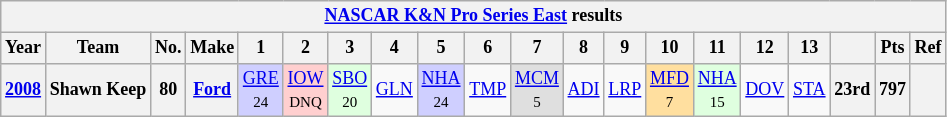<table class="wikitable" style="text-align:center; font-size:75%">
<tr>
<th colspan=45><a href='#'>NASCAR K&N Pro Series East</a> results</th>
</tr>
<tr>
<th>Year</th>
<th>Team</th>
<th>No.</th>
<th>Make</th>
<th>1</th>
<th>2</th>
<th>3</th>
<th>4</th>
<th>5</th>
<th>6</th>
<th>7</th>
<th>8</th>
<th>9</th>
<th>10</th>
<th>11</th>
<th>12</th>
<th>13</th>
<th></th>
<th>Pts</th>
<th>Ref</th>
</tr>
<tr>
<th><a href='#'>2008</a></th>
<th>Shawn Keep</th>
<th>80</th>
<th><a href='#'>Ford</a></th>
<td style="background:#CFCFFF;"><a href='#'>GRE</a><br><small>24</small></td>
<td style="background:#FFCFCF;"><a href='#'>IOW</a><br><small>DNQ</small></td>
<td style="background:#DFFFDF;"><a href='#'>SBO</a><br><small>20</small></td>
<td><a href='#'>GLN</a></td>
<td style="background:#CFCFFF;"><a href='#'>NHA</a><br><small>24</small></td>
<td><a href='#'>TMP</a></td>
<td style="background:#DFDFDF;"><a href='#'>MCM</a><br><small>5</small></td>
<td><a href='#'>ADI</a></td>
<td><a href='#'>LRP</a></td>
<td style="background:#FFDF9F;"><a href='#'>MFD</a><br><small>7</small></td>
<td style="background:#DFFFDF;"><a href='#'>NHA</a><br><small>15</small></td>
<td><a href='#'>DOV</a></td>
<td><a href='#'>STA</a></td>
<th>23rd</th>
<th>797</th>
<th rowspan=2></th>
</tr>
</table>
